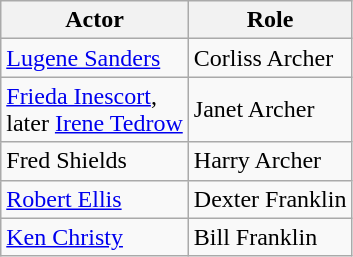<table class="wikitable">
<tr>
<th>Actor</th>
<th>Role</th>
</tr>
<tr>
<td><a href='#'>Lugene Sanders</a></td>
<td>Corliss Archer</td>
</tr>
<tr>
<td><a href='#'>Frieda Inescort</a>,<br>later <a href='#'>Irene Tedrow</a></td>
<td>Janet Archer</td>
</tr>
<tr>
<td>Fred Shields</td>
<td>Harry Archer</td>
</tr>
<tr>
<td><a href='#'>Robert Ellis</a></td>
<td>Dexter Franklin</td>
</tr>
<tr>
<td><a href='#'>Ken Christy</a></td>
<td>Bill Franklin</td>
</tr>
</table>
